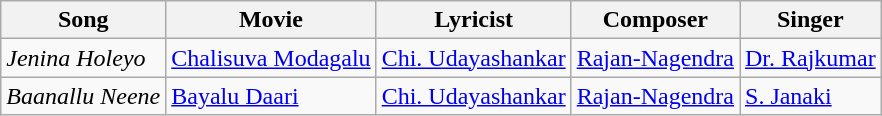<table class="wikitable">
<tr>
<th>Song</th>
<th>Movie</th>
<th>Lyricist</th>
<th>Composer</th>
<th>Singer</th>
</tr>
<tr>
<td><em>Jenina Holeyo</em></td>
<td><a href='#'>Chalisuva Modagalu</a></td>
<td><a href='#'>Chi. Udayashankar</a></td>
<td><a href='#'>Rajan-Nagendra</a></td>
<td><a href='#'>Dr. Rajkumar</a></td>
</tr>
<tr>
<td><em>Baanallu Neene</em></td>
<td><a href='#'>Bayalu Daari</a></td>
<td><a href='#'>Chi. Udayashankar</a></td>
<td><a href='#'>Rajan-Nagendra</a></td>
<td><a href='#'>S. Janaki</a></td>
</tr>
</table>
